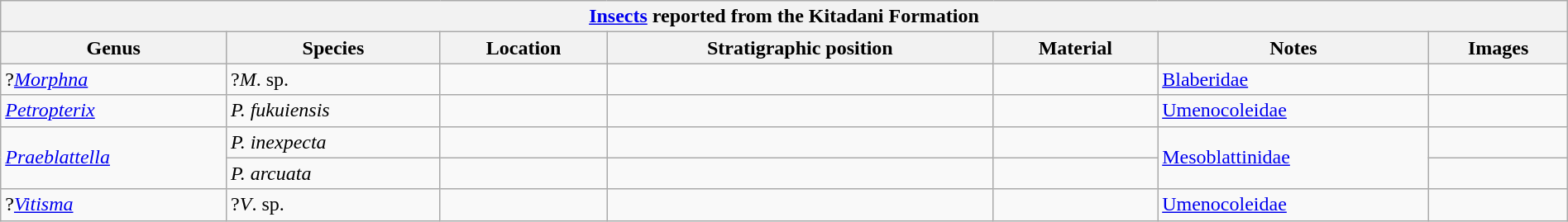<table class="wikitable" align="center" width="100%">
<tr>
<th colspan="7" align="center"><strong><a href='#'>Insects</a> reported from the Kitadani Formation</strong></th>
</tr>
<tr>
<th>Genus</th>
<th>Species</th>
<th>Location</th>
<th>Stratigraphic position</th>
<th>Material</th>
<th>Notes</th>
<th>Images</th>
</tr>
<tr>
<td>?<em><a href='#'>Morphna</a></em></td>
<td>?<em>M</em>. sp.</td>
<td></td>
<td></td>
<td></td>
<td><a href='#'>Blaberidae</a></td>
<td></td>
</tr>
<tr>
<td><em><a href='#'>Petropterix</a></em></td>
<td><em>P. fukuiensis</em></td>
<td></td>
<td></td>
<td></td>
<td><a href='#'>Umenocoleidae</a></td>
<td></td>
</tr>
<tr>
<td rowspan="2"><em><a href='#'>Praeblattella</a></em></td>
<td><em>P. inexpecta</em></td>
<td></td>
<td></td>
<td></td>
<td rowspan="2"><a href='#'>Mesoblattinidae</a></td>
<td></td>
</tr>
<tr>
<td><em>P. arcuata</em></td>
<td></td>
<td></td>
<td></td>
</tr>
<tr>
<td>?<em><a href='#'>Vitisma</a></em></td>
<td>?<em>V</em>. sp.</td>
<td></td>
<td></td>
<td></td>
<td><a href='#'>Umenocoleidae</a></td>
<td></td>
</tr>
</table>
